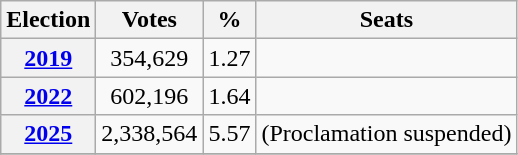<table class="wikitable" style="text-align:center">
<tr>
<th>Election</th>
<th>Votes</th>
<th>%</th>
<th>Seats</th>
</tr>
<tr>
<th><a href='#'>2019</a></th>
<td>354,629</td>
<td>1.27</td>
<td></td>
</tr>
<tr>
<th><a href='#'>2022</a></th>
<td>602,196</td>
<td>1.64</td>
<td></td>
</tr>
<tr>
<th><a href='#'>2025</a></th>
<td>2,338,564</td>
<td>5.57</td>
<td>(Proclamation suspended)</td>
</tr>
<tr>
</tr>
</table>
